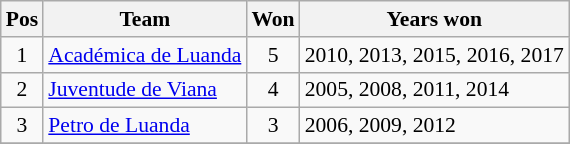<table class="wikitable" style="font-size:90%;">
<tr>
<th>Pos</th>
<th>Team</th>
<th>Won</th>
<th>Years won</th>
</tr>
<tr>
<td align=center>1</td>
<td><a href='#'>Académica de Luanda</a></td>
<td align=center>5</td>
<td>2010, 2013, 2015, 2016, 2017</td>
</tr>
<tr>
<td align=center>2</td>
<td><a href='#'>Juventude de Viana</a></td>
<td align=center>4</td>
<td>2005, 2008, 2011, 2014</td>
</tr>
<tr>
<td align=center>3</td>
<td><a href='#'>Petro de Luanda</a></td>
<td align=center>3</td>
<td>2006, 2009, 2012</td>
</tr>
<tr>
</tr>
</table>
